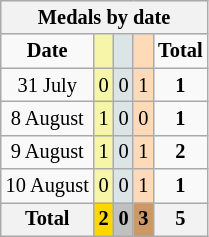<table class="wikitable" style="font-size:85%">
<tr bgcolor="#efefef">
<th colspan=6>Medals by date</th>
</tr>
<tr align=center>
<td><strong>Date</strong></td>
<td bgcolor=#f7f6a8></td>
<td bgcolor=#dce5e5></td>
<td bgcolor=#ffdab9></td>
<td><strong>Total</strong></td>
</tr>
<tr align=center>
<td>31 July</td>
<td style="background:#F7F6A8;">0</td>
<td style="background:#DCE5E5;">0</td>
<td style="background:#FFDAB9;">1</td>
<td><strong>1</strong></td>
</tr>
<tr align=center>
<td>8 August</td>
<td style="background:#F7F6A8;">1</td>
<td style="background:#DCE5E5;">0</td>
<td style="background:#FFDAB9;">0</td>
<td><strong>1</strong></td>
</tr>
<tr align=center>
<td>9 August</td>
<td style="background:#F7F6A8;">1</td>
<td style="background:#DCE5E5;">0</td>
<td style="background:#FFDAB9;">1</td>
<td><strong>2</strong></td>
</tr>
<tr align=center>
<td>10 August</td>
<td style="background:#F7F6A8;">0</td>
<td style="background:#DCE5E5;">0</td>
<td style="background:#FFDAB9;">1</td>
<td><strong>1</strong></td>
</tr>
<tr align=center>
<th><strong>Total</strong></th>
<th style="background:gold;"><strong>2</strong></th>
<th style="background:silver;"><strong>0</strong></th>
<th style="background:#c96;"><strong>3</strong></th>
<th>5</th>
</tr>
</table>
